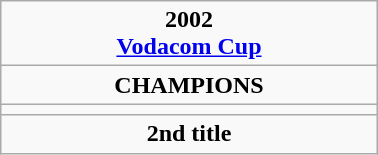<table class="wikitable" style="text-align: center; margin: 0 auto; width: 20%">
<tr>
<td><strong>2002</strong> <br> <strong><a href='#'>Vodacom Cup</a></strong></td>
</tr>
<tr>
<td><strong>CHAMPIONS</strong></td>
</tr>
<tr>
<td><strong></strong></td>
</tr>
<tr>
<td><strong>2nd title</strong></td>
</tr>
</table>
